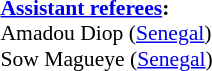<table width=50% style="font-size: 90%">
<tr>
<td><br><strong><a href='#'>Assistant referees</a>:</strong><br>
Amadou Diop (<a href='#'>Senegal</a>) <br> Sow Magueye (<a href='#'>Senegal</a>)</td>
</tr>
</table>
